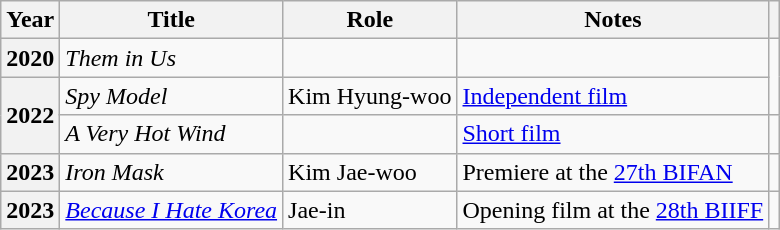<table class="wikitable plainrowheaders">
<tr>
<th scope="col">Year</th>
<th scope="col">Title</th>
<th scope="col">Role</th>
<th scope="col">Notes</th>
<th scope="col" class="unsortable"></th>
</tr>
<tr>
<th scope="row">2020</th>
<td><em>Them in Us</em></td>
<td></td>
<td></td>
<td rowspan="2" style="text-align:center"></td>
</tr>
<tr>
<th scope="row" rowspan="2">2022</th>
<td><em>Spy Model</em></td>
<td>Kim Hyung-woo</td>
<td><a href='#'>Independent film</a></td>
</tr>
<tr>
<td><em>A Very Hot Wind</em></td>
<td></td>
<td><a href='#'>Short film</a></td>
<td style="text-align:center"></td>
</tr>
<tr>
<th scope="row">2023</th>
<td><em>Iron Mask</em></td>
<td>Kim Jae-woo</td>
<td>Premiere at the <a href='#'>27th BIFAN</a></td>
<td style="text-align:center"></td>
</tr>
<tr>
<th scope="row">2023</th>
<td><em><a href='#'>Because I Hate Korea</a></em></td>
<td>Jae-in</td>
<td>Opening film at the <a href='#'>28th BIIFF</a></td>
<td style="text-align:center"></td>
</tr>
</table>
